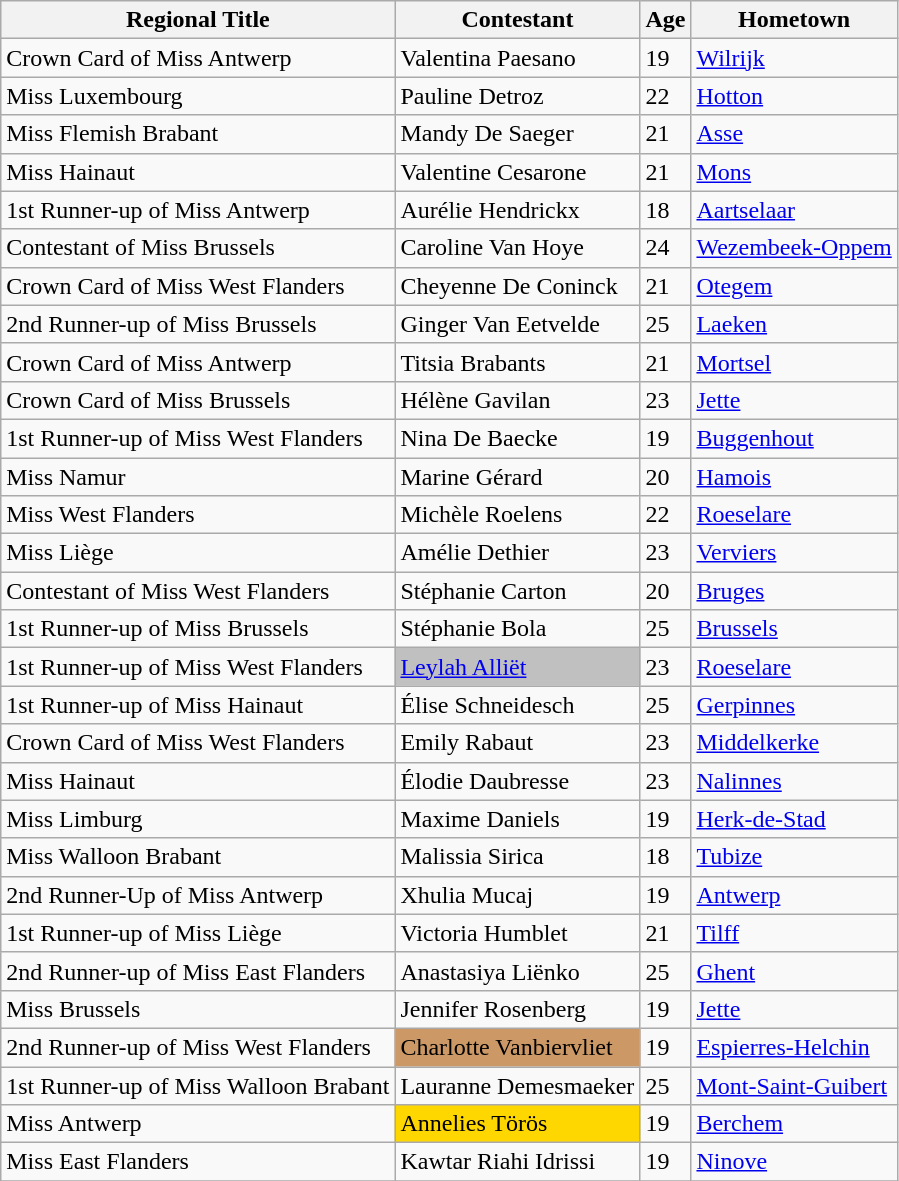<table class="sortable wikitable">
<tr>
<th>Regional Title</th>
<th>Contestant</th>
<th>Age</th>
<th>Hometown</th>
</tr>
<tr>
<td>Crown Card of Miss Antwerp</td>
<td>Valentina Paesano</td>
<td>19</td>
<td><a href='#'>Wilrijk</a></td>
</tr>
<tr>
<td>Miss Luxembourg</td>
<td>Pauline Detroz</td>
<td>22</td>
<td><a href='#'>Hotton</a></td>
</tr>
<tr>
<td>Miss Flemish Brabant</td>
<td>Mandy De Saeger</td>
<td>21</td>
<td><a href='#'>Asse</a></td>
</tr>
<tr>
<td>Miss Hainaut</td>
<td>Valentine Cesarone</td>
<td>21</td>
<td><a href='#'>Mons</a></td>
</tr>
<tr>
<td>1st Runner-up of Miss Antwerp</td>
<td>Aurélie Hendrickx</td>
<td>18</td>
<td><a href='#'>Aartselaar</a></td>
</tr>
<tr>
<td>Contestant of Miss Brussels</td>
<td>Caroline Van Hoye</td>
<td>24</td>
<td><a href='#'>Wezembeek-Oppem</a></td>
</tr>
<tr>
<td>Crown Card of Miss West Flanders</td>
<td>Cheyenne De Coninck</td>
<td>21</td>
<td><a href='#'>Otegem</a></td>
</tr>
<tr>
<td>2nd Runner-up of Miss Brussels</td>
<td>Ginger Van Eetvelde</td>
<td>25</td>
<td><a href='#'>Laeken</a></td>
</tr>
<tr>
<td>Crown Card of Miss Antwerp</td>
<td>Titsia Brabants</td>
<td>21</td>
<td><a href='#'>Mortsel</a></td>
</tr>
<tr>
<td>Crown Card of Miss Brussels</td>
<td>Hélène Gavilan</td>
<td>23</td>
<td><a href='#'>Jette</a></td>
</tr>
<tr>
<td>1st Runner-up of Miss West Flanders</td>
<td>Nina De Baecke</td>
<td>19</td>
<td><a href='#'>Buggenhout</a></td>
</tr>
<tr>
<td>Miss Namur</td>
<td>Marine Gérard</td>
<td>20</td>
<td><a href='#'>Hamois</a></td>
</tr>
<tr>
<td>Miss West Flanders</td>
<td>Michèle Roelens</td>
<td>22</td>
<td><a href='#'>Roeselare</a></td>
</tr>
<tr>
<td>Miss Liège</td>
<td>Amélie Dethier</td>
<td>23</td>
<td><a href='#'>Verviers</a></td>
</tr>
<tr>
<td>Contestant of Miss West Flanders</td>
<td>Stéphanie Carton</td>
<td>20</td>
<td><a href='#'>Bruges</a></td>
</tr>
<tr>
<td>1st Runner-up of Miss Brussels</td>
<td>Stéphanie Bola</td>
<td>25</td>
<td><a href='#'>Brussels</a></td>
</tr>
<tr>
<td>1st Runner-up of Miss West Flanders</td>
<td bgcolor="silver"><a href='#'>Leylah Alliët</a></td>
<td>23</td>
<td><a href='#'>Roeselare</a></td>
</tr>
<tr>
<td>1st Runner-up of Miss Hainaut</td>
<td>Élise Schneidesch</td>
<td>25</td>
<td><a href='#'>Gerpinnes</a></td>
</tr>
<tr>
<td>Crown Card of Miss West Flanders</td>
<td>Emily Rabaut</td>
<td>23</td>
<td><a href='#'>Middelkerke</a></td>
</tr>
<tr>
<td>Miss Hainaut</td>
<td>Élodie Daubresse</td>
<td>23</td>
<td><a href='#'>Nalinnes</a></td>
</tr>
<tr>
<td>Miss Limburg</td>
<td>Maxime Daniels</td>
<td>19</td>
<td><a href='#'>Herk-de-Stad</a></td>
</tr>
<tr>
<td>Miss Walloon Brabant</td>
<td>Malissia Sirica</td>
<td>18</td>
<td><a href='#'>Tubize</a></td>
</tr>
<tr>
<td>2nd Runner-Up of Miss Antwerp</td>
<td>Xhulia Mucaj</td>
<td>19</td>
<td><a href='#'>Antwerp</a></td>
</tr>
<tr>
<td>1st Runner-up of Miss Liège</td>
<td>Victoria Humblet</td>
<td>21</td>
<td><a href='#'>Tilff</a></td>
</tr>
<tr>
<td>2nd Runner-up of Miss East Flanders</td>
<td>Anastasiya Liënko</td>
<td>25</td>
<td><a href='#'>Ghent</a></td>
</tr>
<tr>
<td>Miss Brussels</td>
<td>Jennifer Rosenberg</td>
<td>19</td>
<td><a href='#'>Jette</a></td>
</tr>
<tr>
<td>2nd Runner-up of Miss West Flanders</td>
<td bgcolor=#c96>Charlotte Vanbiervliet</td>
<td>19</td>
<td><a href='#'>Espierres-Helchin</a></td>
</tr>
<tr>
<td>1st Runner-up of Miss Walloon Brabant</td>
<td>Lauranne Demesmaeker</td>
<td>25</td>
<td><a href='#'>Mont-Saint-Guibert</a></td>
</tr>
<tr>
<td>Miss Antwerp</td>
<td bgcolor="gold">Annelies Törös</td>
<td>19</td>
<td><a href='#'>Berchem</a></td>
</tr>
<tr>
<td>Miss East Flanders</td>
<td>Kawtar Riahi Idrissi</td>
<td>19</td>
<td><a href='#'>Ninove</a></td>
</tr>
<tr>
</tr>
</table>
